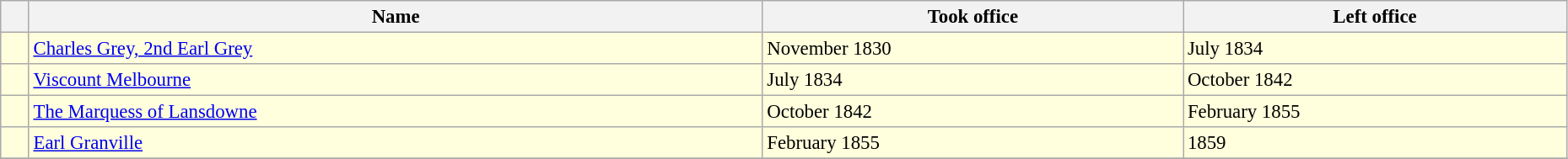<table class="wikitable" style="font-size:95%;" width=98%>
<tr>
<th></th>
<th>Name</th>
<th>Took office</th>
<th>Left office</th>
</tr>
<tr bgcolor=#FFFFDD>
<td></td>
<td><a href='#'>Charles Grey, 2nd Earl Grey</a></td>
<td>November 1830</td>
<td>July 1834 </td>
</tr>
<tr bgcolor=#FFFFDD>
<td></td>
<td><a href='#'>Viscount Melbourne</a></td>
<td>July 1834</td>
<td>October 1842 </td>
</tr>
<tr bgcolor=#FFFFDD>
<td></td>
<td><a href='#'>The Marquess of Lansdowne</a></td>
<td>October 1842</td>
<td>February 1855 </td>
</tr>
<tr bgcolor=#FFFFDD>
<td></td>
<td><a href='#'>Earl Granville</a></td>
<td>February 1855</td>
<td>1859 </td>
</tr>
<tr bgcolor=#FFFFDD>
</tr>
</table>
